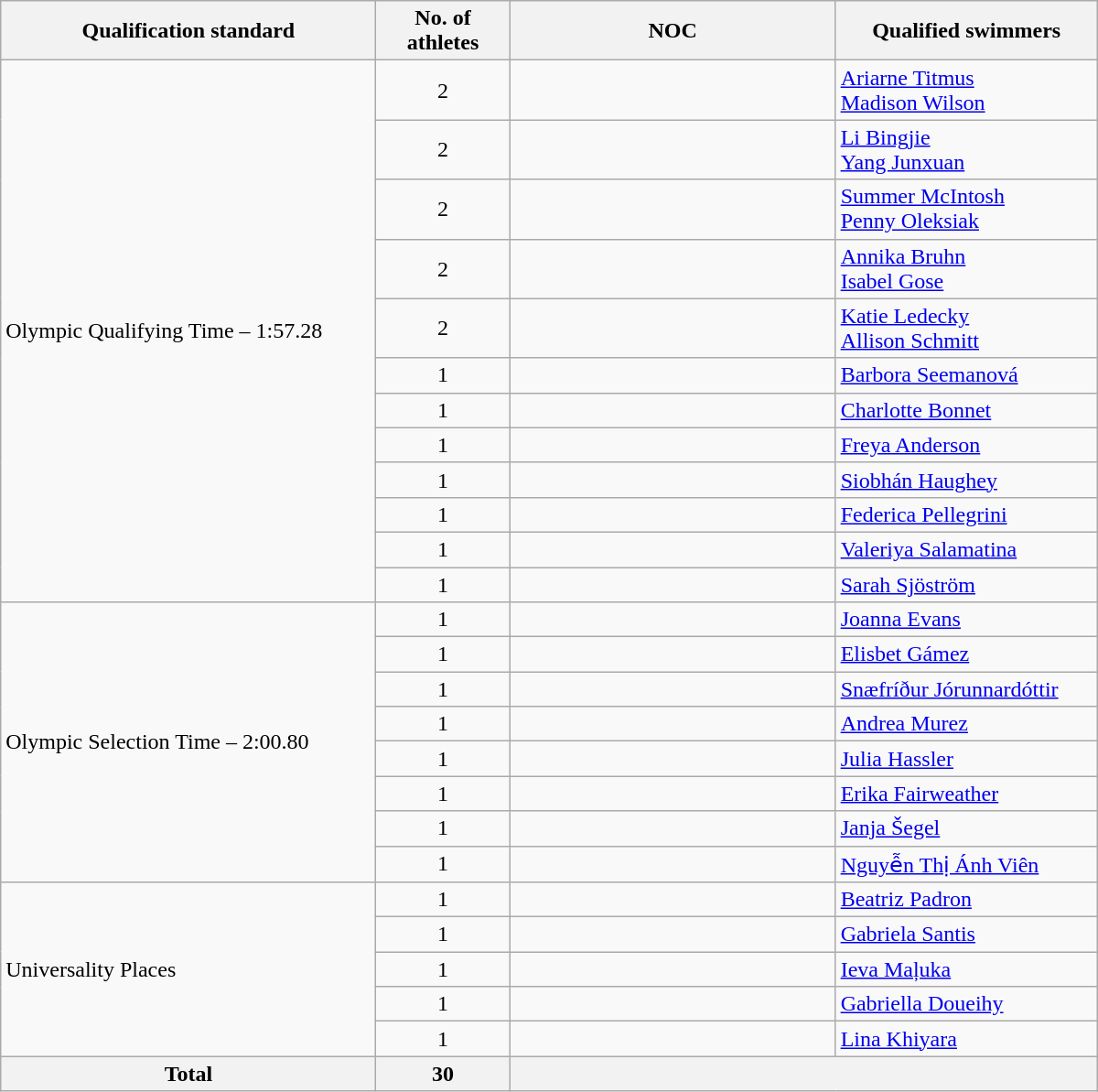<table class=wikitable style="text-align:left" width=800>
<tr>
<th>Qualification standard</th>
<th width=90>No. of athletes</th>
<th width=230>NOC</th>
<th>Qualified swimmers</th>
</tr>
<tr>
<td rowspan=12>Olympic Qualifying Time – 1:57.28</td>
<td align=center>2</td>
<td></td>
<td><a href='#'>Ariarne Titmus</a><br><a href='#'>Madison Wilson</a></td>
</tr>
<tr>
<td align=center>2</td>
<td></td>
<td><a href='#'>Li Bingjie</a><br><a href='#'>Yang Junxuan</a></td>
</tr>
<tr>
<td align=center>2</td>
<td></td>
<td><a href='#'>Summer McIntosh</a><br><a href='#'>Penny Oleksiak</a></td>
</tr>
<tr>
<td align=center>2</td>
<td></td>
<td><a href='#'>Annika Bruhn</a><br><a href='#'>Isabel Gose</a></td>
</tr>
<tr>
<td align=center>2</td>
<td></td>
<td><a href='#'>Katie Ledecky</a><br><a href='#'>Allison Schmitt</a></td>
</tr>
<tr>
<td align=center>1</td>
<td></td>
<td><a href='#'>Barbora Seemanová</a></td>
</tr>
<tr>
<td align=center>1</td>
<td></td>
<td><a href='#'>Charlotte Bonnet</a></td>
</tr>
<tr>
<td align=center>1</td>
<td></td>
<td><a href='#'>Freya Anderson</a></td>
</tr>
<tr>
<td align=center>1</td>
<td></td>
<td><a href='#'>Siobhán Haughey</a></td>
</tr>
<tr>
<td align=center>1</td>
<td></td>
<td><a href='#'>Federica Pellegrini</a></td>
</tr>
<tr>
<td align=center>1</td>
<td></td>
<td><a href='#'>Valeriya Salamatina</a></td>
</tr>
<tr>
<td align=center>1</td>
<td></td>
<td><a href='#'>Sarah Sjöström</a></td>
</tr>
<tr>
<td rowspan=8>Olympic Selection Time – 2:00.80</td>
<td align=center>1</td>
<td></td>
<td><a href='#'>Joanna Evans</a></td>
</tr>
<tr>
<td align=center>1</td>
<td></td>
<td><a href='#'>Elisbet Gámez</a></td>
</tr>
<tr>
<td align=center>1</td>
<td></td>
<td><a href='#'>Snæfríður Jórunnardóttir</a></td>
</tr>
<tr>
<td align=center>1</td>
<td></td>
<td><a href='#'>Andrea Murez</a></td>
</tr>
<tr>
<td align=center>1</td>
<td></td>
<td><a href='#'>Julia Hassler</a></td>
</tr>
<tr>
<td align=center>1</td>
<td></td>
<td><a href='#'>Erika Fairweather</a></td>
</tr>
<tr>
<td align=center>1</td>
<td></td>
<td><a href='#'>Janja Šegel</a></td>
</tr>
<tr>
<td align=center>1</td>
<td></td>
<td><a href='#'>Nguyễn Thị Ánh Viên</a></td>
</tr>
<tr>
<td rowspan=5>Universality Places</td>
<td align=center>1</td>
<td></td>
<td><a href='#'>Beatriz Padron</a></td>
</tr>
<tr>
<td align=center>1</td>
<td></td>
<td><a href='#'>Gabriela Santis</a></td>
</tr>
<tr>
<td align=center>1</td>
<td></td>
<td><a href='#'>Ieva Maļuka</a></td>
</tr>
<tr>
<td align=center>1</td>
<td></td>
<td><a href='#'>Gabriella Doueihy</a></td>
</tr>
<tr>
<td align=center>1</td>
<td></td>
<td><a href='#'>Lina Khiyara</a></td>
</tr>
<tr>
<th><strong>Total</strong></th>
<th>30</th>
<th colspan=2></th>
</tr>
</table>
